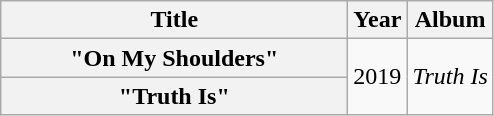<table class="wikitable plainrowheaders" style="text-align:center;">
<tr>
<th scope="col" style="width:14em;">Title</th>
<th scope="col" style="width:1em;">Year</th>
<th>Album</th>
</tr>
<tr>
<th scope="row">"On My Shoulders"</th>
<td rowspan="2">2019</td>
<td rowspan="2"><em>Truth Is</em></td>
</tr>
<tr>
<th scope="row">"Truth Is"</th>
</tr>
</table>
